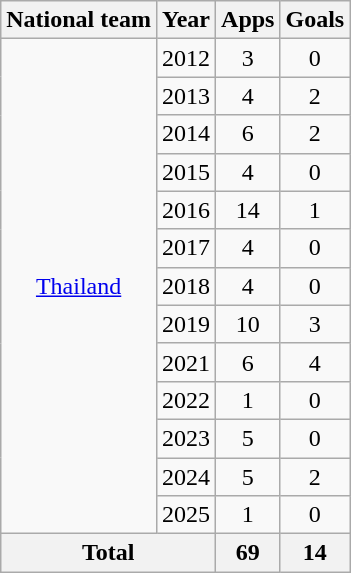<table class="wikitable" style="text-align:center">
<tr>
<th>National team</th>
<th>Year</th>
<th>Apps</th>
<th>Goals</th>
</tr>
<tr>
<td rowspan="13"><a href='#'>Thailand</a></td>
<td>2012</td>
<td>3</td>
<td>0</td>
</tr>
<tr>
<td>2013</td>
<td>4</td>
<td>2</td>
</tr>
<tr>
<td>2014</td>
<td>6</td>
<td>2</td>
</tr>
<tr>
<td>2015</td>
<td>4</td>
<td>0</td>
</tr>
<tr>
<td>2016</td>
<td>14</td>
<td>1</td>
</tr>
<tr>
<td>2017</td>
<td>4</td>
<td>0</td>
</tr>
<tr>
<td>2018</td>
<td>4</td>
<td>0</td>
</tr>
<tr>
<td>2019</td>
<td>10</td>
<td>3</td>
</tr>
<tr>
<td>2021</td>
<td>6</td>
<td>4</td>
</tr>
<tr>
<td>2022</td>
<td>1</td>
<td>0</td>
</tr>
<tr>
<td>2023</td>
<td>5</td>
<td>0</td>
</tr>
<tr>
<td>2024</td>
<td>5</td>
<td>2</td>
</tr>
<tr>
<td>2025</td>
<td>1</td>
<td>0</td>
</tr>
<tr>
<th colspan="2">Total</th>
<th>69</th>
<th>14</th>
</tr>
</table>
